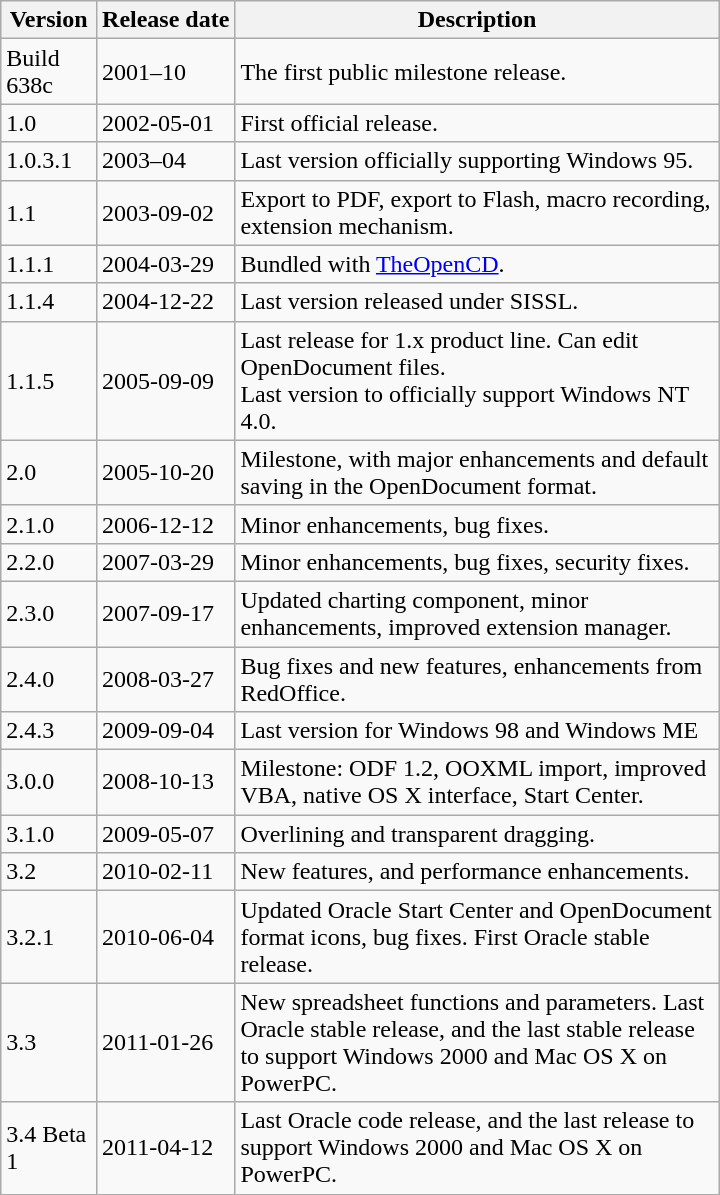<table class="wikitable floatright" style="width: 30em; margin-left:1em;">
<tr>
<th>Version</th>
<th style=white-space:nowrap>Release date</th>
<th>Description</th>
</tr>
<tr>
<td>Build 638c</td>
<td>2001–10</td>
<td>The first public milestone release.</td>
</tr>
<tr>
<td>1.0</td>
<td>2002-05-01</td>
<td>First official release.</td>
</tr>
<tr>
<td>1.0.3.1</td>
<td>2003–04</td>
<td>Last version officially supporting Windows 95.</td>
</tr>
<tr>
<td>1.1</td>
<td>2003-09-02</td>
<td>Export to PDF, export to Flash, macro recording, extension mechanism.</td>
</tr>
<tr>
<td>1.1.1</td>
<td>2004-03-29</td>
<td>Bundled with <a href='#'>TheOpenCD</a>.</td>
</tr>
<tr>
<td>1.1.4</td>
<td>2004-12-22</td>
<td>Last version released under SISSL.</td>
</tr>
<tr>
<td>1.1.5</td>
<td>2005-09-09</td>
<td>Last release for 1.x product line. Can edit OpenDocument files.<br>Last version to officially support Windows NT 4.0.</td>
</tr>
<tr>
<td>2.0</td>
<td>2005-10-20</td>
<td>Milestone, with major enhancements and default saving in the OpenDocument format.</td>
</tr>
<tr>
<td>2.1.0</td>
<td>2006-12-12</td>
<td>Minor enhancements, bug fixes.</td>
</tr>
<tr>
<td>2.2.0</td>
<td>2007-03-29</td>
<td>Minor enhancements, bug fixes, security fixes.</td>
</tr>
<tr>
<td>2.3.0</td>
<td>2007-09-17</td>
<td>Updated charting component, minor enhancements, improved extension manager.</td>
</tr>
<tr>
<td>2.4.0</td>
<td>2008-03-27</td>
<td>Bug fixes and new features, enhancements from RedOffice.</td>
</tr>
<tr>
<td>2.4.3</td>
<td>2009-09-04</td>
<td>Last version for Windows 98 and Windows ME</td>
</tr>
<tr>
<td>3.0.0</td>
<td>2008-10-13</td>
<td>Milestone: ODF 1.2, OOXML import, improved VBA, native OS X interface, Start Center.</td>
</tr>
<tr>
<td>3.1.0</td>
<td>2009-05-07</td>
<td>Overlining and transparent dragging.</td>
</tr>
<tr>
<td>3.2</td>
<td>2010-02-11</td>
<td>New features, and performance enhancements.</td>
</tr>
<tr>
<td>3.2.1</td>
<td>2010-06-04</td>
<td>Updated Oracle Start Center and OpenDocument format icons, bug fixes. First Oracle stable release.</td>
</tr>
<tr>
<td>3.3</td>
<td>2011-01-26</td>
<td>New spreadsheet functions and parameters. Last Oracle stable release, and the last stable release to support Windows 2000 and Mac OS X on PowerPC.</td>
</tr>
<tr>
<td>3.4 Beta 1</td>
<td>2011-04-12</td>
<td>Last Oracle code release, and the last release to support Windows 2000 and Mac OS X on PowerPC.</td>
</tr>
</table>
